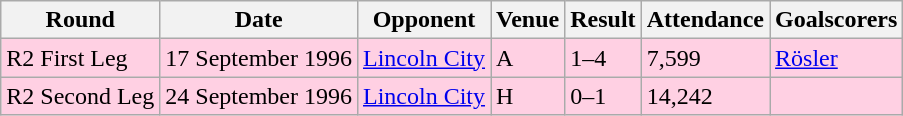<table class="wikitable">
<tr>
<th>Round</th>
<th>Date</th>
<th>Opponent</th>
<th>Venue</th>
<th>Result</th>
<th>Attendance</th>
<th>Goalscorers</th>
</tr>
<tr style="background-color: #ffd0e3;">
<td>R2 First Leg</td>
<td>17 September 1996</td>
<td><a href='#'>Lincoln City</a></td>
<td>A</td>
<td>1–4</td>
<td>7,599</td>
<td><a href='#'>Rösler</a></td>
</tr>
<tr style="background-color: #ffd0e3;">
<td>R2 Second Leg</td>
<td>24 September 1996</td>
<td><a href='#'>Lincoln City</a></td>
<td>H</td>
<td>0–1</td>
<td>14,242</td>
<td></td>
</tr>
</table>
